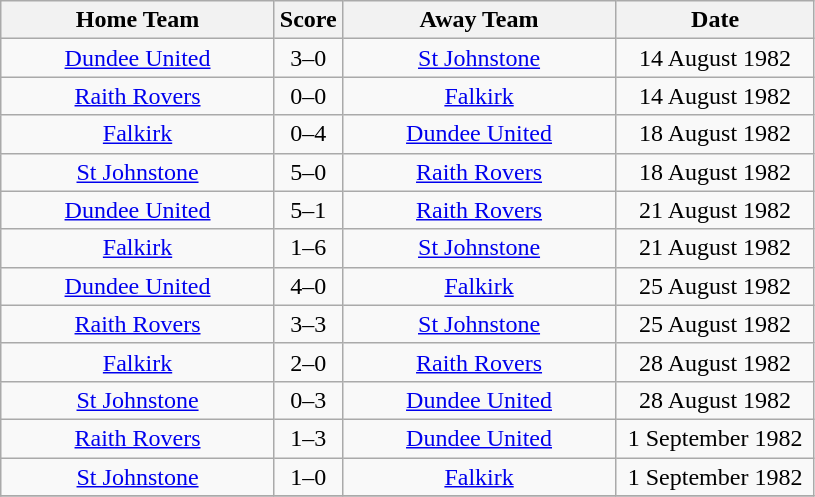<table class="wikitable" style="text-align:center;">
<tr>
<th width=175>Home Team</th>
<th width=20>Score</th>
<th width=175>Away Team</th>
<th width= 125>Date</th>
</tr>
<tr>
<td><a href='#'>Dundee United</a></td>
<td>3–0</td>
<td><a href='#'>St Johnstone</a></td>
<td>14 August 1982</td>
</tr>
<tr>
<td><a href='#'>Raith Rovers</a></td>
<td>0–0</td>
<td><a href='#'>Falkirk</a></td>
<td>14 August 1982</td>
</tr>
<tr>
<td><a href='#'>Falkirk</a></td>
<td>0–4</td>
<td><a href='#'>Dundee United</a></td>
<td>18 August 1982</td>
</tr>
<tr>
<td><a href='#'>St Johnstone</a></td>
<td>5–0</td>
<td><a href='#'>Raith Rovers</a></td>
<td>18 August 1982</td>
</tr>
<tr>
<td><a href='#'>Dundee United</a></td>
<td>5–1</td>
<td><a href='#'>Raith Rovers</a></td>
<td>21 August 1982</td>
</tr>
<tr>
<td><a href='#'>Falkirk</a></td>
<td>1–6</td>
<td><a href='#'>St Johnstone</a></td>
<td>21 August 1982</td>
</tr>
<tr>
<td><a href='#'>Dundee United</a></td>
<td>4–0</td>
<td><a href='#'>Falkirk</a></td>
<td>25 August 1982</td>
</tr>
<tr>
<td><a href='#'>Raith Rovers</a></td>
<td>3–3</td>
<td><a href='#'>St Johnstone</a></td>
<td>25 August 1982</td>
</tr>
<tr>
<td><a href='#'>Falkirk</a></td>
<td>2–0</td>
<td><a href='#'>Raith Rovers</a></td>
<td>28 August 1982</td>
</tr>
<tr>
<td><a href='#'>St Johnstone</a></td>
<td>0–3</td>
<td><a href='#'>Dundee United</a></td>
<td>28 August 1982</td>
</tr>
<tr>
<td><a href='#'>Raith Rovers</a></td>
<td>1–3</td>
<td><a href='#'>Dundee United</a></td>
<td>1 September 1982</td>
</tr>
<tr>
<td><a href='#'>St Johnstone</a></td>
<td>1–0</td>
<td><a href='#'>Falkirk</a></td>
<td>1 September 1982</td>
</tr>
<tr>
</tr>
</table>
